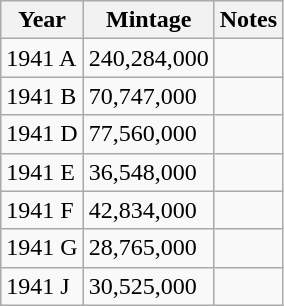<table class="wikitable">
<tr>
<th scope="col">Year</th>
<th scope="col">Mintage</th>
<th scope="col">Notes</th>
</tr>
<tr>
<td>1941 A</td>
<td>240,284,000</td>
<td></td>
</tr>
<tr>
<td>1941 B</td>
<td>70,747,000</td>
<td></td>
</tr>
<tr>
<td>1941 D</td>
<td>77,560,000</td>
<td></td>
</tr>
<tr>
<td>1941 E</td>
<td>36,548,000</td>
<td></td>
</tr>
<tr>
<td>1941 F</td>
<td>42,834,000</td>
<td></td>
</tr>
<tr>
<td>1941 G</td>
<td>28,765,000</td>
<td></td>
</tr>
<tr>
<td>1941 J</td>
<td>30,525,000</td>
<td></td>
</tr>
</table>
